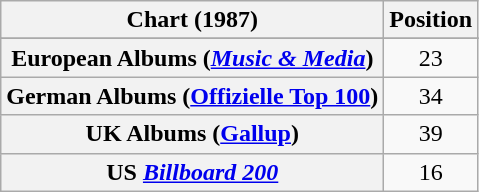<table class="wikitable sortable plainrowheaders" style="text-align:center">
<tr>
<th scope="col">Chart (1987)</th>
<th scope="col">Position</th>
</tr>
<tr>
</tr>
<tr>
<th scope="row">European Albums (<em><a href='#'>Music & Media</a></em>)</th>
<td>23</td>
</tr>
<tr>
<th scope="row">German Albums (<a href='#'>Offizielle Top 100</a>)</th>
<td>34</td>
</tr>
<tr>
<th scope="row">UK Albums (<a href='#'>Gallup</a>)</th>
<td>39</td>
</tr>
<tr>
<th scope="row">US <em><a href='#'>Billboard 200</a></em></th>
<td>16</td>
</tr>
</table>
